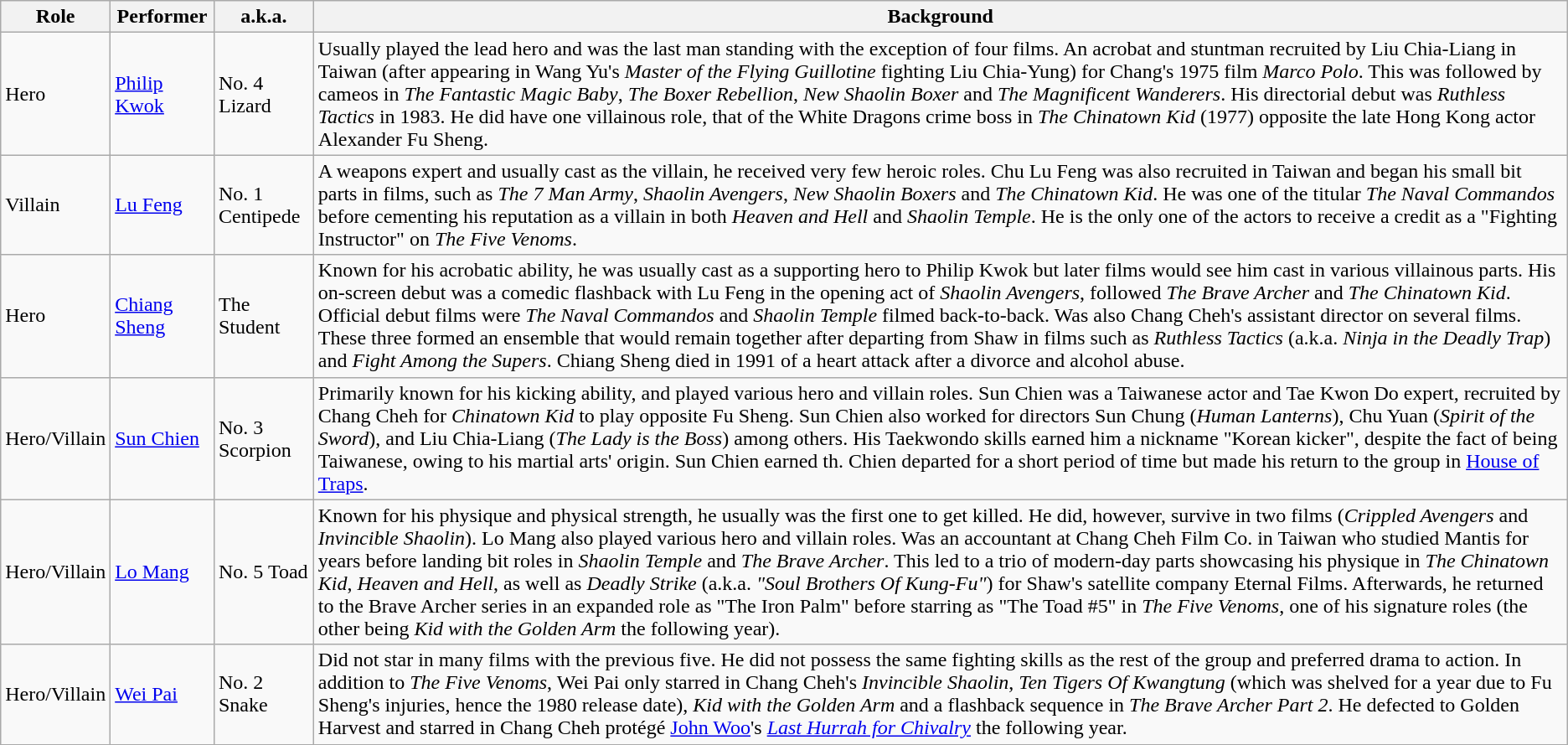<table class="wikitable" align="center">
<tr>
<th>Role</th>
<th>Performer</th>
<th>a.k.a.</th>
<th>Background</th>
</tr>
<tr>
<td>Hero</td>
<td><a href='#'>Philip Kwok</a></td>
<td>No. 4 Lizard</td>
<td>Usually played the lead hero and was the last man standing with the exception of four films. An acrobat and stuntman recruited by Liu Chia-Liang in Taiwan (after appearing in Wang Yu's <em>Master of the Flying Guillotine</em> fighting Liu Chia-Yung) for Chang's 1975 film <em>Marco Polo</em>. This was followed by cameos in <em>The Fantastic Magic Baby</em>, <em>The Boxer Rebellion</em>, <em>New Shaolin Boxer</em> and <em>The Magnificent Wanderers</em>. His directorial debut was <em>Ruthless Tactics</em> in 1983. He did have one villainous role, that of the White Dragons crime boss in <em>The Chinatown Kid</em> (1977) opposite the late Hong Kong actor Alexander Fu Sheng.</td>
</tr>
<tr>
<td>Villain</td>
<td><a href='#'>Lu Feng</a></td>
<td>No. 1 Centipede</td>
<td>A weapons expert and usually cast as the villain, he received very few heroic roles. Chu Lu Feng was also recruited in Taiwan and began his small bit parts in films, such as <em>The 7 Man Army</em>, <em>Shaolin Avengers</em>, <em>New Shaolin Boxers</em> and <em>The Chinatown Kid</em>. He was one of the titular <em>The Naval Commandos</em> before cementing his reputation as a villain in both <em>Heaven and Hell</em> and <em>Shaolin Temple</em>.  He is the only one of the actors to receive a credit as a "Fighting Instructor" on <em>The Five Venoms</em>.</td>
</tr>
<tr>
<td>Hero</td>
<td><a href='#'>Chiang Sheng</a></td>
<td>The Student</td>
<td>Known for his acrobatic ability, he was usually cast as a supporting hero to Philip Kwok but later films would see him cast in various villainous parts. His on-screen debut was a comedic flashback with Lu Feng in the opening act of <em>Shaolin Avengers</em>, followed <em>The Brave Archer</em> and <em>The Chinatown Kid</em>. Official debut films were <em>The Naval Commandos</em> and <em>Shaolin Temple</em> filmed back-to-back. Was also Chang Cheh's assistant director on several films. These three formed an ensemble that would remain together after departing from Shaw in films such as <em>Ruthless Tactics</em> (a.k.a. <em>Ninja in the Deadly Trap</em>) and <em>Fight Among the Supers</em>. Chiang Sheng died in 1991 of a heart attack after a divorce and alcohol abuse.</td>
</tr>
<tr>
<td>Hero/Villain</td>
<td><a href='#'>Sun Chien</a></td>
<td>No. 3 Scorpion</td>
<td>Primarily known for his kicking ability, and played various hero and villain roles. Sun Chien was a Taiwanese actor and Tae Kwon Do expert, recruited by Chang Cheh for <em>Chinatown Kid</em> to play opposite Fu Sheng. Sun Chien also worked for directors Sun Chung (<em>Human Lanterns</em>), Chu Yuan (<em>Spirit of the Sword</em>), and Liu Chia-Liang (<em>The Lady is the Boss</em>) among others. His Taekwondo skills earned him a nickname "Korean kicker", despite the fact of being Taiwanese, owing to his martial arts' origin. Sun Chien earned th. Chien departed for a short period of time but made his return to the group in <a href='#'>House of Traps</a>.</td>
</tr>
<tr>
<td>Hero/Villain</td>
<td><a href='#'>Lo Mang</a></td>
<td>No. 5 Toad</td>
<td>Known for his physique and physical strength, he usually was the first one to get killed. He did, however, survive in two films (<em>Crippled Avengers</em> and <em>Invincible Shaolin</em>). Lo Mang also played various hero and villain roles. Was an accountant at Chang Cheh Film Co. in Taiwan who studied Mantis for years before landing bit roles in <em>Shaolin Temple</em> and <em>The Brave Archer</em>. This led to a trio of modern-day parts showcasing his physique in <em>The Chinatown Kid</em>, <em>Heaven and Hell</em>, as well as <em>Deadly Strike</em> (a.k.a. <em>"Soul Brothers Of Kung-Fu"</em>) for Shaw's satellite company Eternal Films. Afterwards, he returned to the Brave Archer series in an expanded role as "The Iron Palm" before starring as "The Toad #5" in <em>The Five Venoms</em>, one of his signature roles (the other being <em>Kid with the Golden Arm</em> the following year).</td>
</tr>
<tr>
<td>Hero/Villain</td>
<td><a href='#'>Wei Pai</a></td>
<td>No. 2 Snake</td>
<td>Did not star in many films with the previous five. He did not possess the same fighting skills as the rest of the group and preferred drama to action. In addition to <em>The Five Venoms</em>, Wei Pai only starred in Chang Cheh's <em>Invincible Shaolin</em>, <em>Ten Tigers Of Kwangtung</em> (which was shelved for a year due to Fu Sheng's injuries, hence the 1980 release date), <em>Kid with the Golden Arm</em> and a flashback sequence in <em>The Brave Archer Part 2</em>. He defected to Golden Harvest and starred in Chang Cheh protégé <a href='#'>John Woo</a>'s <em><a href='#'>Last Hurrah for Chivalry</a></em> the following year.</td>
</tr>
<tr>
</tr>
</table>
